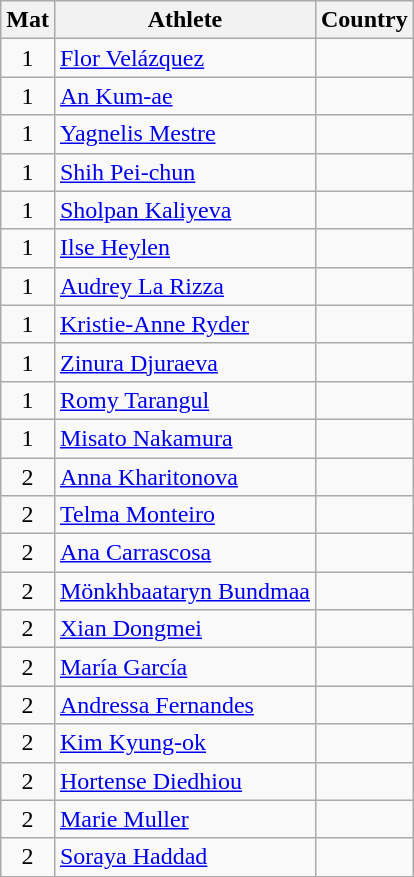<table class="wikitable sortable" style="text-align:center">
<tr>
<th>Mat</th>
<th>Athlete</th>
<th>Country</th>
</tr>
<tr>
<td>1</td>
<td align="left"><a href='#'>Flor Velázquez</a></td>
<td></td>
</tr>
<tr>
<td>1</td>
<td align="left"><a href='#'>An Kum-ae</a></td>
<td></td>
</tr>
<tr>
<td>1</td>
<td align="left"><a href='#'>Yagnelis Mestre</a></td>
<td></td>
</tr>
<tr>
<td>1</td>
<td align="left"><a href='#'>Shih Pei-chun</a></td>
<td></td>
</tr>
<tr>
<td>1</td>
<td align="left"><a href='#'>Sholpan Kaliyeva</a></td>
<td></td>
</tr>
<tr>
<td>1</td>
<td align="left"><a href='#'>Ilse Heylen</a></td>
<td></td>
</tr>
<tr>
<td>1</td>
<td align="left"><a href='#'>Audrey La Rizza</a></td>
<td></td>
</tr>
<tr>
<td>1</td>
<td align="left"><a href='#'>Kristie-Anne Ryder</a></td>
<td></td>
</tr>
<tr>
<td>1</td>
<td align="left"><a href='#'>Zinura Djuraeva</a></td>
<td></td>
</tr>
<tr>
<td>1</td>
<td align="left"><a href='#'>Romy Tarangul</a></td>
<td></td>
</tr>
<tr>
<td>1</td>
<td align="left"><a href='#'>Misato Nakamura</a></td>
<td></td>
</tr>
<tr>
<td>2</td>
<td align="left"><a href='#'>Anna Kharitonova</a></td>
<td></td>
</tr>
<tr>
<td>2</td>
<td align="left"><a href='#'>Telma Monteiro</a></td>
<td></td>
</tr>
<tr>
<td>2</td>
<td align="left"><a href='#'>Ana Carrascosa</a></td>
<td></td>
</tr>
<tr>
<td>2</td>
<td align="left"><a href='#'>Mönkhbaataryn Bundmaa</a></td>
<td></td>
</tr>
<tr>
<td>2</td>
<td align="left"><a href='#'>Xian Dongmei</a></td>
<td></td>
</tr>
<tr>
<td>2</td>
<td align="left"><a href='#'>María García</a></td>
<td></td>
</tr>
<tr>
<td>2</td>
<td align="left"><a href='#'>Andressa Fernandes</a></td>
<td></td>
</tr>
<tr>
<td>2</td>
<td align="left"><a href='#'>Kim Kyung-ok</a></td>
<td></td>
</tr>
<tr>
<td>2</td>
<td align="left"><a href='#'>Hortense Diedhiou</a></td>
<td></td>
</tr>
<tr>
<td>2</td>
<td align="left"><a href='#'>Marie Muller</a></td>
<td></td>
</tr>
<tr>
<td>2</td>
<td align="left"><a href='#'>Soraya Haddad</a></td>
<td></td>
</tr>
</table>
